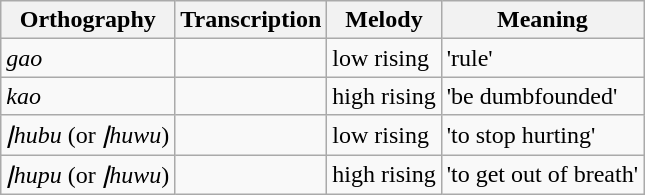<table class=wikitable>
<tr>
<th>Orthography</th>
<th>Transcription</th>
<th>Melody</th>
<th>Meaning</th>
</tr>
<tr>
<td><em>gao</em></td>
<td></td>
<td>low rising</td>
<td>'rule'</td>
</tr>
<tr>
<td><em>kao</em></td>
<td></td>
<td>high rising</td>
<td>'be dumbfounded'</td>
</tr>
<tr>
<td><em>ǀhubu</em> (or <em>ǀhuwu</em>)</td>
<td></td>
<td>low rising</td>
<td>'to stop hurting'</td>
</tr>
<tr>
<td><em>ǀhupu</em> (or <em>ǀhuwu</em>)</td>
<td></td>
<td>high rising</td>
<td>'to get out of breath'</td>
</tr>
</table>
